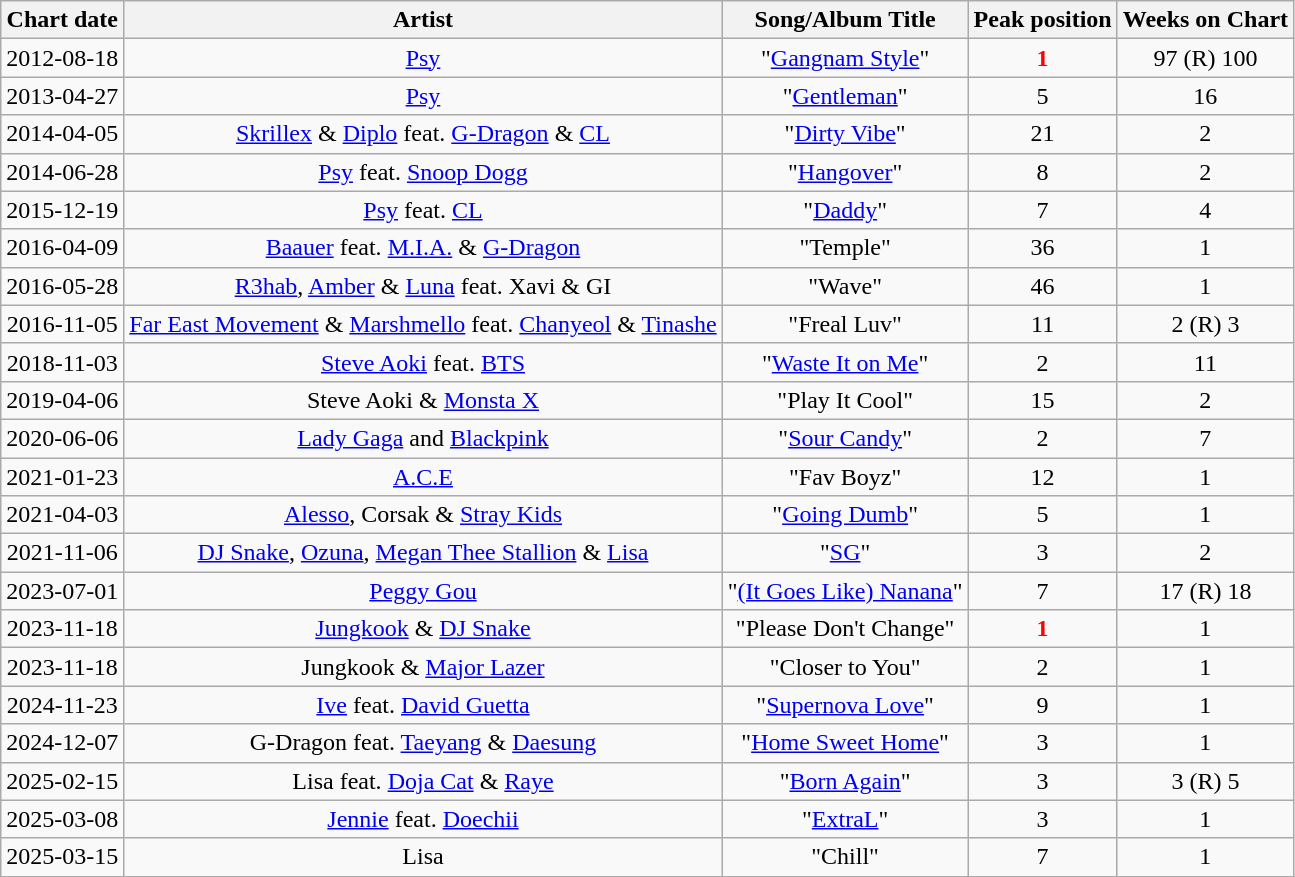<table class="wikitable sortable" style="text-align:center">
<tr>
<th>Chart date</th>
<th>Artist</th>
<th>Song/Album Title</th>
<th>Peak position</th>
<th>Weeks on Chart</th>
</tr>
<tr>
<td>2012-08-18</td>
<td><a href='#'>Psy</a></td>
<td>"<a href='#'>Gangnam Style</a>"</td>
<td style="color:red"><strong>1</strong></td>
<td>97 (R) 100</td>
</tr>
<tr>
<td>2013-04-27</td>
<td><a href='#'>Psy</a></td>
<td>"<a href='#'>Gentleman</a>"</td>
<td>5</td>
<td>16</td>
</tr>
<tr>
<td>2014-04-05</td>
<td><a href='#'>Skrillex</a> & <a href='#'>Diplo</a> feat. <a href='#'>G-Dragon</a> & <a href='#'>CL</a></td>
<td>"<a href='#'>Dirty Vibe</a>"</td>
<td>21</td>
<td>2</td>
</tr>
<tr>
<td>2014-06-28</td>
<td><a href='#'>Psy</a> feat. <a href='#'>Snoop Dogg</a></td>
<td>"<a href='#'>Hangover</a>"</td>
<td>8</td>
<td>2</td>
</tr>
<tr>
<td>2015-12-19</td>
<td><a href='#'>Psy</a> feat. <a href='#'>CL</a></td>
<td>"<a href='#'>Daddy</a>"</td>
<td>7</td>
<td>4</td>
</tr>
<tr>
<td>2016-04-09</td>
<td><a href='#'>Baauer</a> feat. <a href='#'>M.I.A.</a> & <a href='#'>G-Dragon</a></td>
<td>"Temple"</td>
<td>36</td>
<td>1</td>
</tr>
<tr>
<td>2016-05-28</td>
<td><a href='#'>R3hab</a>, <a href='#'>Amber</a> & <a href='#'>Luna</a> feat. Xavi & GI</td>
<td>"Wave"</td>
<td>46</td>
<td>1</td>
</tr>
<tr>
<td>2016-11-05</td>
<td><a href='#'>Far East Movement</a> & <a href='#'>Marshmello</a> feat. <a href='#'>Chanyeol</a> & <a href='#'>Tinashe</a></td>
<td>"Freal Luv"</td>
<td>11</td>
<td>2 (R) 3</td>
</tr>
<tr>
<td>2018-11-03</td>
<td><a href='#'>Steve Aoki</a> feat. <a href='#'>BTS</a></td>
<td>"<a href='#'>Waste It on Me</a>"</td>
<td>2</td>
<td>11</td>
</tr>
<tr>
<td>2019-04-06</td>
<td>Steve Aoki & <a href='#'>Monsta X</a></td>
<td>"Play It Cool"</td>
<td>15</td>
<td>2</td>
</tr>
<tr>
<td>2020-06-06</td>
<td><a href='#'>Lady Gaga</a> and <a href='#'>Blackpink</a></td>
<td>"<a href='#'>Sour Candy</a>"</td>
<td>2</td>
<td>7</td>
</tr>
<tr>
<td>2021-01-23</td>
<td><a href='#'>A.C.E</a></td>
<td>"Fav Boyz"</td>
<td>12</td>
<td>1</td>
</tr>
<tr>
<td>2021-04-03</td>
<td><a href='#'>Alesso</a>, Corsak & <a href='#'>Stray Kids</a></td>
<td>"<a href='#'>Going Dumb</a>"</td>
<td>5</td>
<td>1</td>
</tr>
<tr>
<td>2021-11-06</td>
<td><a href='#'>DJ Snake</a>, <a href='#'>Ozuna</a>, <a href='#'>Megan Thee Stallion</a> & <a href='#'>Lisa</a></td>
<td>"<a href='#'>SG</a>"</td>
<td>3</td>
<td>2</td>
</tr>
<tr>
<td>2023-07-01</td>
<td><a href='#'>Peggy Gou</a></td>
<td>"<a href='#'>(It Goes Like) Nanana</a>"</td>
<td>7</td>
<td>17 (R) 18</td>
</tr>
<tr>
<td>2023-11-18</td>
<td><a href='#'>Jungkook</a> & <a href='#'>DJ Snake</a></td>
<td>"Please Don't Change"</td>
<td style="color:red"><strong>1</strong></td>
<td>1</td>
</tr>
<tr>
<td>2023-11-18</td>
<td>Jungkook & <a href='#'>Major Lazer</a></td>
<td>"Closer to You"</td>
<td>2</td>
<td>1</td>
</tr>
<tr>
<td>2024-11-23</td>
<td><a href='#'>Ive</a> feat. <a href='#'>David Guetta</a></td>
<td>"<a href='#'>Supernova Love</a>"</td>
<td>9</td>
<td>1</td>
</tr>
<tr>
<td>2024-12-07</td>
<td>G-Dragon feat. <a href='#'>Taeyang</a> & <a href='#'>Daesung</a></td>
<td>"<a href='#'>Home Sweet Home</a>"</td>
<td>3</td>
<td>1</td>
</tr>
<tr>
<td>2025-02-15</td>
<td>Lisa feat. <a href='#'>Doja Cat</a> & <a href='#'>Raye</a></td>
<td>"<a href='#'>Born Again</a>"</td>
<td>3</td>
<td>3 (R) 5</td>
</tr>
<tr>
<td>2025-03-08</td>
<td><a href='#'>Jennie</a> feat. <a href='#'>Doechii</a></td>
<td>"<a href='#'>ExtraL</a>"</td>
<td>3</td>
<td>1</td>
</tr>
<tr>
<td>2025-03-15</td>
<td>Lisa</td>
<td>"Chill"</td>
<td>7</td>
<td>1</td>
</tr>
</table>
